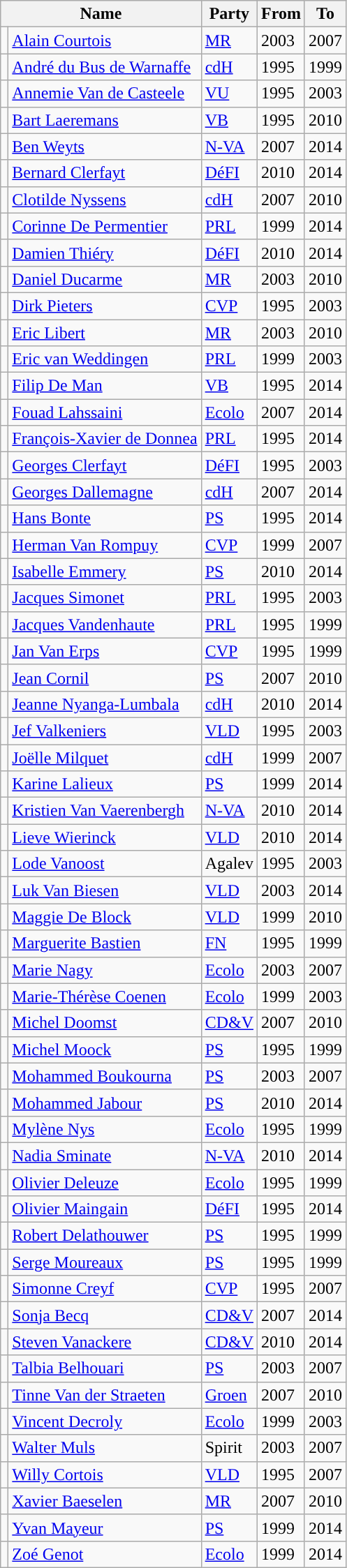<table class="wikitable sortable">
<tr>
<th colspan=2>Name</th>
<th>Party</th>
<th>From</th>
<th>To</th>
</tr>
<tr>
<td style="background-color: "></td>
<td><a href='#'>Alain Courtois</a></td>
<td><a href='#'>MR</a></td>
<td>2003</td>
<td>2007</td>
</tr>
<tr>
<td style="background-color: "></td>
<td><a href='#'>André du Bus de Warnaffe</a></td>
<td><a href='#'>cdH</a></td>
<td>1995</td>
<td>1999</td>
</tr>
<tr>
<td style="background-color: "></td>
<td><a href='#'>Annemie Van de Casteele</a></td>
<td><a href='#'>VU</a></td>
<td>1995</td>
<td>2003</td>
</tr>
<tr>
<td style="background-color: "></td>
<td><a href='#'>Bart Laeremans</a></td>
<td><a href='#'>VB</a></td>
<td>1995</td>
<td>2010</td>
</tr>
<tr>
<td style="background-color: "></td>
<td><a href='#'>Ben Weyts</a></td>
<td><a href='#'>N-VA</a></td>
<td>2007</td>
<td>2014</td>
</tr>
<tr>
<td style="background-color: "></td>
<td><a href='#'>Bernard Clerfayt</a></td>
<td><a href='#'>DéFI</a></td>
<td>2010</td>
<td>2014</td>
</tr>
<tr>
<td style="background-color: "></td>
<td><a href='#'>Clotilde Nyssens</a></td>
<td><a href='#'>cdH</a></td>
<td>2007</td>
<td>2010</td>
</tr>
<tr>
<td style="background-color: "></td>
<td><a href='#'>Corinne De Permentier</a></td>
<td><a href='#'>PRL</a></td>
<td>1999</td>
<td>2014</td>
</tr>
<tr>
<td style="background-color: "></td>
<td><a href='#'>Damien Thiéry</a></td>
<td><a href='#'>DéFI</a></td>
<td>2010</td>
<td>2014</td>
</tr>
<tr>
<td style="background-color: "></td>
<td><a href='#'>Daniel Ducarme</a></td>
<td><a href='#'>MR</a></td>
<td>2003</td>
<td>2010</td>
</tr>
<tr>
<td style="background-color: "></td>
<td><a href='#'>Dirk Pieters</a></td>
<td><a href='#'>CVP</a></td>
<td>1995</td>
<td>2003</td>
</tr>
<tr>
<td style="background-color: "></td>
<td><a href='#'>Eric Libert</a></td>
<td><a href='#'>MR</a></td>
<td>2003</td>
<td>2010</td>
</tr>
<tr>
<td style="background-color: "></td>
<td><a href='#'>Eric van Weddingen</a></td>
<td><a href='#'>PRL</a></td>
<td>1999</td>
<td>2003</td>
</tr>
<tr>
<td style="background-color: "></td>
<td><a href='#'>Filip De Man</a></td>
<td><a href='#'>VB</a></td>
<td>1995</td>
<td>2014</td>
</tr>
<tr>
<td style="background-color: "></td>
<td><a href='#'>Fouad Lahssaini</a></td>
<td><a href='#'>Ecolo</a></td>
<td>2007</td>
<td>2014</td>
</tr>
<tr>
<td style="background-color: "></td>
<td><a href='#'>François-Xavier de Donnea</a></td>
<td><a href='#'>PRL</a></td>
<td>1995</td>
<td>2014</td>
</tr>
<tr>
<td style="background-color: "></td>
<td><a href='#'>Georges Clerfayt</a></td>
<td><a href='#'>DéFI</a></td>
<td>1995</td>
<td>2003</td>
</tr>
<tr>
<td style="background-color: "></td>
<td><a href='#'>Georges Dallemagne</a></td>
<td><a href='#'>cdH</a></td>
<td>2007</td>
<td>2014</td>
</tr>
<tr>
<td style="background-color: "></td>
<td><a href='#'>Hans Bonte</a></td>
<td><a href='#'>PS</a></td>
<td>1995</td>
<td>2014</td>
</tr>
<tr>
<td style="background-color: "></td>
<td><a href='#'>Herman Van Rompuy</a></td>
<td><a href='#'>CVP</a></td>
<td>1999</td>
<td>2007</td>
</tr>
<tr>
<td style="background-color: "></td>
<td><a href='#'>Isabelle Emmery</a></td>
<td><a href='#'>PS</a></td>
<td>2010</td>
<td>2014</td>
</tr>
<tr>
<td style="background-color: "></td>
<td><a href='#'>Jacques Simonet</a></td>
<td><a href='#'>PRL</a></td>
<td>1995</td>
<td>2003</td>
</tr>
<tr>
<td style="background-color: "></td>
<td><a href='#'>Jacques Vandenhaute</a></td>
<td><a href='#'>PRL</a></td>
<td>1995</td>
<td>1999</td>
</tr>
<tr>
<td style="background-color: "></td>
<td><a href='#'>Jan Van Erps</a></td>
<td><a href='#'>CVP</a></td>
<td>1995</td>
<td>1999</td>
</tr>
<tr>
<td style="background-color: "></td>
<td><a href='#'>Jean Cornil</a></td>
<td><a href='#'>PS</a></td>
<td>2007</td>
<td>2010</td>
</tr>
<tr>
<td style="background-color: "></td>
<td><a href='#'>Jeanne Nyanga-Lumbala</a></td>
<td><a href='#'>cdH</a></td>
<td>2010</td>
<td>2014</td>
</tr>
<tr>
<td style="background-color: "></td>
<td><a href='#'>Jef Valkeniers</a></td>
<td><a href='#'>VLD</a></td>
<td>1995</td>
<td>2003</td>
</tr>
<tr>
<td style="background-color: "></td>
<td><a href='#'>Joëlle Milquet</a></td>
<td><a href='#'>cdH</a></td>
<td>1999</td>
<td>2007</td>
</tr>
<tr>
<td style="background-color: "></td>
<td><a href='#'>Karine Lalieux</a></td>
<td><a href='#'>PS</a></td>
<td>1999</td>
<td>2014</td>
</tr>
<tr>
<td style="background-color: "></td>
<td><a href='#'>Kristien Van Vaerenbergh</a></td>
<td><a href='#'>N-VA</a></td>
<td>2010</td>
<td>2014</td>
</tr>
<tr>
<td style="background-color: "></td>
<td><a href='#'>Lieve Wierinck</a></td>
<td><a href='#'>VLD</a></td>
<td>2010</td>
<td>2014</td>
</tr>
<tr>
<td style="background-color: "></td>
<td><a href='#'>Lode Vanoost</a></td>
<td>Agalev</td>
<td>1995</td>
<td>2003</td>
</tr>
<tr>
<td style="background-color: "></td>
<td><a href='#'>Luk Van Biesen</a></td>
<td><a href='#'>VLD</a></td>
<td>2003</td>
<td>2014</td>
</tr>
<tr>
<td style="background-color: "></td>
<td><a href='#'>Maggie De Block</a></td>
<td><a href='#'>VLD</a></td>
<td>1999</td>
<td>2010</td>
</tr>
<tr>
<td style="background-color: "></td>
<td><a href='#'>Marguerite Bastien</a></td>
<td><a href='#'>FN</a></td>
<td>1995</td>
<td>1999</td>
</tr>
<tr>
<td style="background-color: "></td>
<td><a href='#'>Marie Nagy</a></td>
<td><a href='#'>Ecolo</a></td>
<td>2003</td>
<td>2007</td>
</tr>
<tr>
<td style="background-color: "></td>
<td><a href='#'>Marie-Thérèse Coenen</a></td>
<td><a href='#'>Ecolo</a></td>
<td>1999</td>
<td>2003</td>
</tr>
<tr>
<td style="background-color: "></td>
<td><a href='#'>Michel Doomst</a></td>
<td><a href='#'>CD&V</a></td>
<td>2007</td>
<td>2010</td>
</tr>
<tr>
<td style="background-color: "></td>
<td><a href='#'>Michel Moock</a></td>
<td><a href='#'>PS</a></td>
<td>1995</td>
<td>1999</td>
</tr>
<tr>
<td style="background-color: "></td>
<td><a href='#'>Mohammed Boukourna</a></td>
<td><a href='#'>PS</a></td>
<td>2003</td>
<td>2007</td>
</tr>
<tr>
<td style="background-color: "></td>
<td><a href='#'>Mohammed Jabour</a></td>
<td><a href='#'>PS</a></td>
<td>2010</td>
<td>2014</td>
</tr>
<tr>
<td style="background-color: "></td>
<td><a href='#'>Mylène Nys</a></td>
<td><a href='#'>Ecolo</a></td>
<td>1995</td>
<td>1999</td>
</tr>
<tr>
<td style="background-color: "></td>
<td><a href='#'>Nadia Sminate</a></td>
<td><a href='#'>N-VA</a></td>
<td>2010</td>
<td>2014</td>
</tr>
<tr>
<td style="background-color: "></td>
<td><a href='#'>Olivier Deleuze</a></td>
<td><a href='#'>Ecolo</a></td>
<td>1995</td>
<td>1999</td>
</tr>
<tr>
<td style="background-color: "></td>
<td><a href='#'>Olivier Maingain</a></td>
<td><a href='#'>DéFI</a></td>
<td>1995</td>
<td>2014</td>
</tr>
<tr>
<td style="background-color: "></td>
<td><a href='#'>Robert Delathouwer</a></td>
<td><a href='#'>PS</a></td>
<td>1995</td>
<td>1999</td>
</tr>
<tr>
<td style="background-color: "></td>
<td><a href='#'>Serge Moureaux</a></td>
<td><a href='#'>PS</a></td>
<td>1995</td>
<td>1999</td>
</tr>
<tr>
<td style="background-color: "></td>
<td><a href='#'>Simonne Creyf</a></td>
<td><a href='#'>CVP</a></td>
<td>1995</td>
<td>2007</td>
</tr>
<tr>
<td style="background-color: "></td>
<td><a href='#'>Sonja Becq</a></td>
<td><a href='#'>CD&V</a></td>
<td>2007</td>
<td>2014</td>
</tr>
<tr>
<td style="background-color: "></td>
<td><a href='#'>Steven Vanackere</a></td>
<td><a href='#'>CD&V</a></td>
<td>2010</td>
<td>2014</td>
</tr>
<tr>
<td style="background-color: "></td>
<td><a href='#'>Talbia Belhouari</a></td>
<td><a href='#'>PS</a></td>
<td>2003</td>
<td>2007</td>
</tr>
<tr>
<td style="background-color: "></td>
<td><a href='#'>Tinne Van der Straeten</a></td>
<td><a href='#'>Groen</a></td>
<td>2007</td>
<td>2010</td>
</tr>
<tr>
<td style="background-color: "></td>
<td><a href='#'>Vincent Decroly</a></td>
<td><a href='#'>Ecolo</a></td>
<td>1999</td>
<td>2003</td>
</tr>
<tr>
<td style="background-color: "></td>
<td><a href='#'>Walter Muls</a></td>
<td>Spirit</td>
<td>2003</td>
<td>2007</td>
</tr>
<tr>
<td style="background-color: "></td>
<td><a href='#'>Willy Cortois</a></td>
<td><a href='#'>VLD</a></td>
<td>1995</td>
<td>2007</td>
</tr>
<tr>
<td style="background-color: "></td>
<td><a href='#'>Xavier Baeselen</a></td>
<td><a href='#'>MR</a></td>
<td>2007</td>
<td>2010</td>
</tr>
<tr>
<td style="background-color: "></td>
<td><a href='#'>Yvan Mayeur</a></td>
<td><a href='#'>PS</a></td>
<td>1999</td>
<td>2014</td>
</tr>
<tr>
<td style="background-color: "></td>
<td><a href='#'>Zoé Genot</a></td>
<td><a href='#'>Ecolo</a></td>
<td>1999</td>
<td>2014</td>
</tr>
</table>
